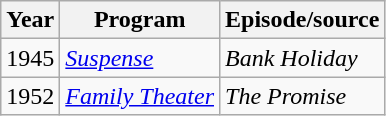<table class="wikitable">
<tr>
<th>Year</th>
<th>Program</th>
<th>Episode/source</th>
</tr>
<tr>
<td>1945</td>
<td><em><a href='#'>Suspense</a></em></td>
<td><em>Bank Holiday</em></td>
</tr>
<tr>
<td>1952</td>
<td><em><a href='#'>Family Theater</a></em></td>
<td><em>The Promise</em></td>
</tr>
</table>
